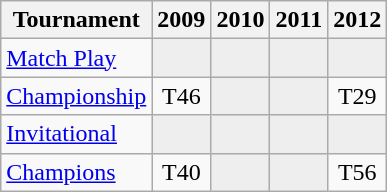<table class="wikitable" style="text-align:center;">
<tr>
<th>Tournament</th>
<th>2009</th>
<th>2010</th>
<th>2011</th>
<th>2012</th>
</tr>
<tr>
<td align="left"><a href='#'>Match Play</a></td>
<td style="background:#eeeeee;"></td>
<td style="background:#eeeeee;"></td>
<td style="background:#eeeeee;"></td>
<td style="background:#eeeeee;"></td>
</tr>
<tr>
<td align="left"><a href='#'>Championship</a></td>
<td>T46</td>
<td style="background:#eeeeee;"></td>
<td style="background:#eeeeee;"></td>
<td>T29</td>
</tr>
<tr>
<td align="left"><a href='#'>Invitational</a></td>
<td style="background:#eeeeee;"></td>
<td style="background:#eeeeee;"></td>
<td style="background:#eeeeee;"></td>
<td style="background:#eeeeee;"></td>
</tr>
<tr>
<td align="left"><a href='#'>Champions</a></td>
<td>T40</td>
<td style="background:#eeeeee;"></td>
<td style="background:#eeeeee;"></td>
<td>T56</td>
</tr>
</table>
